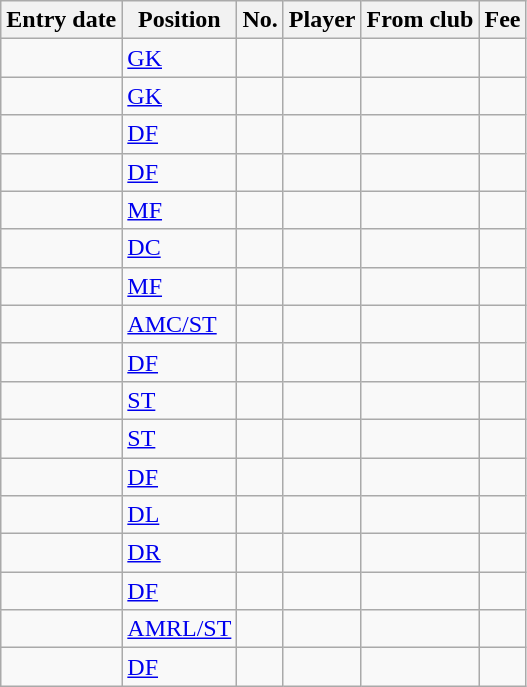<table class="wikitable sortable">
<tr>
<th>Entry date</th>
<th>Position</th>
<th>No.</th>
<th>Player</th>
<th>From club</th>
<th>Fee</th>
</tr>
<tr>
<td></td>
<td><a href='#'>GK</a></td>
<td></td>
<td></td>
<td></td>
<td></td>
</tr>
<tr>
<td></td>
<td><a href='#'>GK</a></td>
<td></td>
<td></td>
<td></td>
<td></td>
</tr>
<tr>
<td></td>
<td><a href='#'>DF</a></td>
<td></td>
<td></td>
<td></td>
<td></td>
</tr>
<tr>
<td></td>
<td><a href='#'>DF</a></td>
<td></td>
<td></td>
<td></td>
<td></td>
</tr>
<tr>
<td></td>
<td><a href='#'>MF</a></td>
<td></td>
<td></td>
<td></td>
<td></td>
</tr>
<tr>
<td></td>
<td><a href='#'>DC</a></td>
<td></td>
<td></td>
<td></td>
<td></td>
</tr>
<tr>
<td></td>
<td><a href='#'>MF</a></td>
<td></td>
<td></td>
<td></td>
<td></td>
</tr>
<tr>
<td></td>
<td><a href='#'>AMC/ST</a></td>
<td></td>
<td></td>
<td></td>
<td></td>
</tr>
<tr>
<td></td>
<td><a href='#'>DF</a></td>
<td></td>
<td></td>
<td></td>
<td></td>
</tr>
<tr>
<td></td>
<td><a href='#'>ST</a></td>
<td></td>
<td></td>
<td></td>
<td></td>
</tr>
<tr>
<td></td>
<td><a href='#'>ST</a></td>
<td></td>
<td></td>
<td></td>
<td></td>
</tr>
<tr>
<td></td>
<td><a href='#'>DF</a></td>
<td></td>
<td></td>
<td></td>
<td></td>
</tr>
<tr>
<td></td>
<td><a href='#'>DL</a></td>
<td></td>
<td></td>
<td></td>
<td></td>
</tr>
<tr>
<td></td>
<td><a href='#'>DR</a></td>
<td></td>
<td></td>
<td></td>
<td></td>
</tr>
<tr>
<td></td>
<td><a href='#'>DF</a></td>
<td></td>
<td></td>
<td></td>
<td></td>
</tr>
<tr>
<td></td>
<td><a href='#'>AMRL/ST</a></td>
<td></td>
<td></td>
<td></td>
<td></td>
</tr>
<tr>
<td></td>
<td><a href='#'>DF</a></td>
<td></td>
<td></td>
<td></td>
<td></td>
</tr>
</table>
